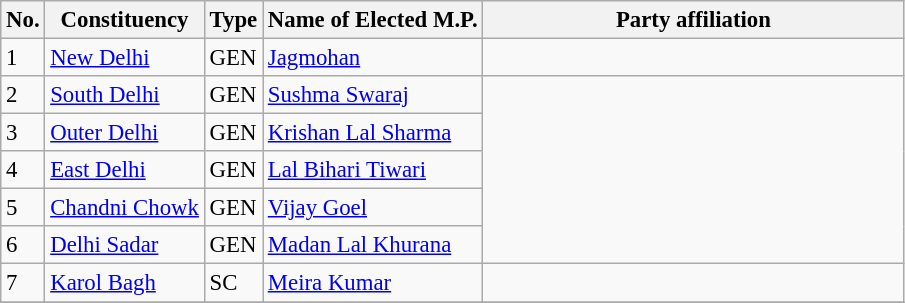<table class="wikitable" style="font-size:95%;">
<tr>
<th>No.</th>
<th>Constituency</th>
<th>Type</th>
<th>Name of Elected M.P.</th>
<th colspan="2" style="width:18em">Party affiliation</th>
</tr>
<tr>
<td>1</td>
<td><a href='#'>New Delhi</a></td>
<td>GEN</td>
<td><a href='#'>Jagmohan</a></td>
<td></td>
</tr>
<tr>
<td>2</td>
<td><a href='#'>South Delhi</a></td>
<td>GEN</td>
<td><a href='#'>Sushma Swaraj</a></td>
</tr>
<tr>
<td>3</td>
<td><a href='#'>Outer Delhi</a></td>
<td>GEN</td>
<td><a href='#'>Krishan Lal Sharma</a></td>
</tr>
<tr>
<td>4</td>
<td><a href='#'>East Delhi</a></td>
<td>GEN</td>
<td><a href='#'>Lal Bihari Tiwari</a></td>
</tr>
<tr>
<td>5</td>
<td><a href='#'>Chandni Chowk</a></td>
<td>GEN</td>
<td><a href='#'>Vijay Goel</a></td>
</tr>
<tr>
<td>6</td>
<td><a href='#'>Delhi Sadar</a></td>
<td>GEN</td>
<td><a href='#'>Madan Lal Khurana</a></td>
</tr>
<tr>
<td>7</td>
<td><a href='#'>Karol Bagh</a></td>
<td>SC</td>
<td><a href='#'>Meira Kumar</a></td>
<td></td>
</tr>
<tr>
</tr>
</table>
